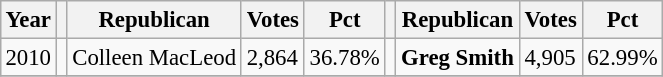<table class="wikitable" style="margin:0.5em ; font-size:95%">
<tr>
<th>Year</th>
<th></th>
<th>Republican</th>
<th>Votes</th>
<th>Pct</th>
<th></th>
<th>Republican</th>
<th>Votes</th>
<th>Pct</th>
</tr>
<tr>
<td>2010</td>
<td></td>
<td>Colleen MacLeod</td>
<td>2,864</td>
<td>36.78%</td>
<td></td>
<td><strong>Greg Smith</strong></td>
<td>4,905</td>
<td>62.99%</td>
</tr>
<tr>
</tr>
</table>
